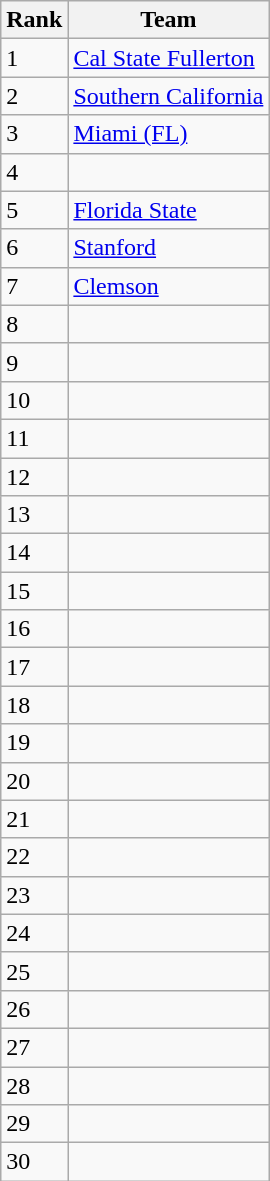<table class=wikitable>
<tr>
<th>Rank</th>
<th>Team</th>
</tr>
<tr>
<td>1</td>
<td><a href='#'>Cal State Fullerton</a></td>
</tr>
<tr>
<td>2</td>
<td><a href='#'>Southern California</a></td>
</tr>
<tr>
<td>3</td>
<td><a href='#'>Miami (FL)</a></td>
</tr>
<tr>
<td>4</td>
<td></td>
</tr>
<tr>
<td>5</td>
<td><a href='#'>Florida State</a></td>
</tr>
<tr>
<td>6</td>
<td><a href='#'>Stanford</a></td>
</tr>
<tr>
<td>7</td>
<td><a href='#'>Clemson</a></td>
</tr>
<tr>
<td>8</td>
<td></td>
</tr>
<tr>
<td>9</td>
<td></td>
</tr>
<tr>
<td>10</td>
<td></td>
</tr>
<tr>
<td>11</td>
<td></td>
</tr>
<tr>
<td>12</td>
<td></td>
</tr>
<tr>
<td>13</td>
<td></td>
</tr>
<tr>
<td>14</td>
<td></td>
</tr>
<tr>
<td>15</td>
<td></td>
</tr>
<tr>
<td>16</td>
<td></td>
</tr>
<tr>
<td>17</td>
<td></td>
</tr>
<tr>
<td>18</td>
<td></td>
</tr>
<tr>
<td>19</td>
<td></td>
</tr>
<tr>
<td>20</td>
<td></td>
</tr>
<tr>
<td>21</td>
<td></td>
</tr>
<tr>
<td>22</td>
<td></td>
</tr>
<tr>
<td>23</td>
<td></td>
</tr>
<tr>
<td>24</td>
<td></td>
</tr>
<tr>
<td>25</td>
<td></td>
</tr>
<tr>
<td>26</td>
<td></td>
</tr>
<tr>
<td>27</td>
<td></td>
</tr>
<tr>
<td>28</td>
<td></td>
</tr>
<tr>
<td>29</td>
<td></td>
</tr>
<tr>
<td>30</td>
<td></td>
</tr>
</table>
